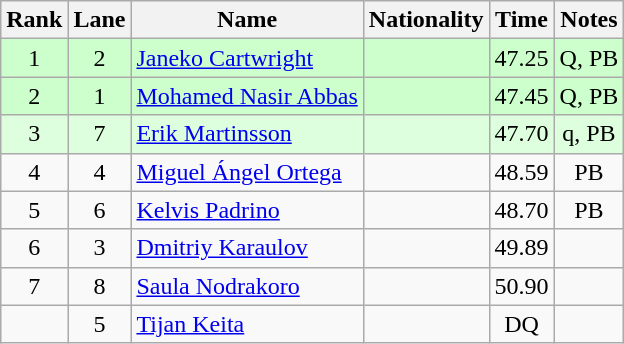<table class="wikitable sortable" style="text-align:center">
<tr>
<th>Rank</th>
<th>Lane</th>
<th>Name</th>
<th>Nationality</th>
<th>Time</th>
<th>Notes</th>
</tr>
<tr bgcolor=ccffcc>
<td>1</td>
<td>2</td>
<td align=left><a href='#'>Janeko Cartwright</a></td>
<td align=left></td>
<td>47.25</td>
<td>Q, PB</td>
</tr>
<tr bgcolor=ccffcc>
<td>2</td>
<td>1</td>
<td align=left><a href='#'>Mohamed Nasir Abbas</a></td>
<td align=left></td>
<td>47.45</td>
<td>Q, PB</td>
</tr>
<tr bgcolor=ddffdd>
<td>3</td>
<td>7</td>
<td align=left><a href='#'>Erik Martinsson</a></td>
<td align=left></td>
<td>47.70</td>
<td>q, PB</td>
</tr>
<tr>
<td>4</td>
<td>4</td>
<td align=left><a href='#'>Miguel Ángel Ortega</a></td>
<td align=left></td>
<td>48.59</td>
<td>PB</td>
</tr>
<tr>
<td>5</td>
<td>6</td>
<td align=left><a href='#'>Kelvis Padrino</a></td>
<td align=left></td>
<td>48.70</td>
<td>PB</td>
</tr>
<tr>
<td>6</td>
<td>3</td>
<td align=left><a href='#'>Dmitriy Karaulov</a></td>
<td align=left></td>
<td>49.89</td>
<td></td>
</tr>
<tr>
<td>7</td>
<td>8</td>
<td align=left><a href='#'>Saula Nodrakoro</a></td>
<td align=left></td>
<td>50.90</td>
<td></td>
</tr>
<tr>
<td></td>
<td>5</td>
<td align=left><a href='#'>Tijan Keita</a></td>
<td align=left></td>
<td>DQ</td>
<td></td>
</tr>
</table>
